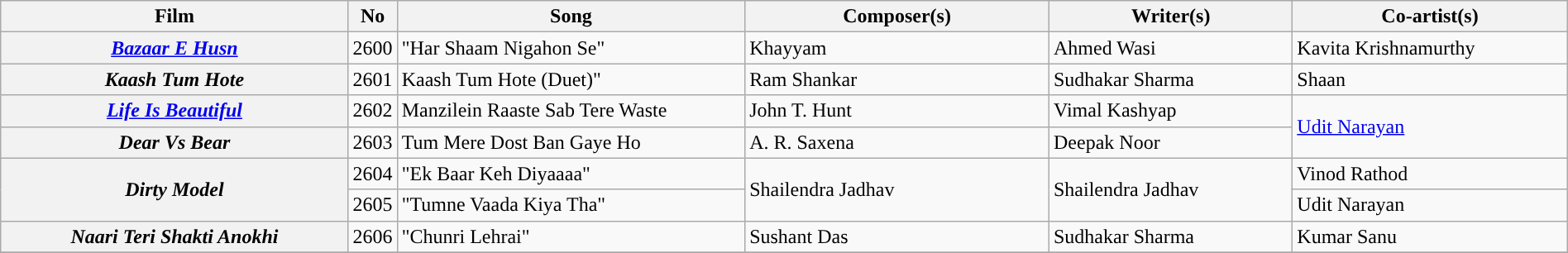<table class="wikitable plainrowheaders" width="100%" textcolor:#000;">
<tr style="background:#b0e0e66;">
<th scope="col" width=23%><strong>Film</strong></th>
<th><strong>No</strong></th>
<th scope="col" width=23%><strong>Song</strong></th>
<th scope="col" width=20%><strong>Composer(s)</strong></th>
<th scope="col" width=16%><strong>Writer(s)</strong></th>
<th scope="col" width=18%><strong>Co-artist(s)</strong></th>
</tr>
<tr>
<th><em><a href='#'>Bazaar E Husn</a></em></th>
<td>2600</td>
<td>"Har Shaam Nigahon Se"</td>
<td>Khayyam</td>
<td>Ahmed Wasi</td>
<td>Kavita Krishnamurthy</td>
</tr>
<tr>
<th><em>Kaash Tum Hote</em></th>
<td>2601</td>
<td>Kaash Tum Hote (Duet)"</td>
<td>Ram Shankar</td>
<td>Sudhakar Sharma</td>
<td>Shaan</td>
</tr>
<tr>
<th><em><a href='#'>Life Is Beautiful</a></em></th>
<td>2602</td>
<td>Manzilein Raaste Sab Tere Waste</td>
<td>John T. Hunt</td>
<td>Vimal Kashyap</td>
<td rowspan=2><a href='#'>Udit Narayan</a></td>
</tr>
<tr>
<th><em>Dear Vs Bear</em></th>
<td>2603</td>
<td>Tum Mere Dost Ban Gaye Ho</td>
<td>A. R. Saxena</td>
<td>Deepak Noor</td>
</tr>
<tr>
<th rowspan=2><em>Dirty Model</em></th>
<td>2604</td>
<td>"Ek Baar Keh Diyaaaa"</td>
<td rowspan=2>Shailendra Jadhav</td>
<td rowspan=2>Shailendra Jadhav</td>
<td>Vinod Rathod</td>
</tr>
<tr>
<td>2605</td>
<td>"Tumne Vaada Kiya Tha"</td>
<td>Udit Narayan</td>
</tr>
<tr>
<th><em>Naari Teri Shakti Anokhi</em></th>
<td>2606</td>
<td>"Chunri Lehrai"</td>
<td>Sushant Das</td>
<td>Sudhakar Sharma</td>
<td>Kumar Sanu</td>
</tr>
<tr>
</tr>
</table>
